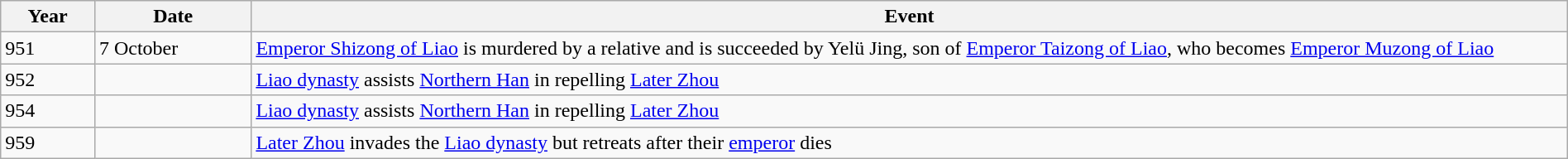<table class="wikitable" width="100%">
<tr>
<th style="width:6%">Year</th>
<th style="width:10%">Date</th>
<th>Event</th>
</tr>
<tr>
<td>951</td>
<td>7 October</td>
<td><a href='#'>Emperor Shizong of Liao</a> is murdered by a relative and is succeeded by Yelü Jing, son of <a href='#'>Emperor Taizong of Liao</a>, who becomes <a href='#'>Emperor Muzong of Liao</a></td>
</tr>
<tr>
<td>952</td>
<td></td>
<td><a href='#'>Liao dynasty</a> assists <a href='#'>Northern Han</a> in repelling <a href='#'>Later Zhou</a></td>
</tr>
<tr>
<td>954</td>
<td></td>
<td><a href='#'>Liao dynasty</a> assists <a href='#'>Northern Han</a> in repelling <a href='#'>Later Zhou</a></td>
</tr>
<tr>
<td>959</td>
<td></td>
<td><a href='#'>Later Zhou</a> invades the <a href='#'>Liao dynasty</a> but retreats after their <a href='#'>emperor</a> dies</td>
</tr>
</table>
